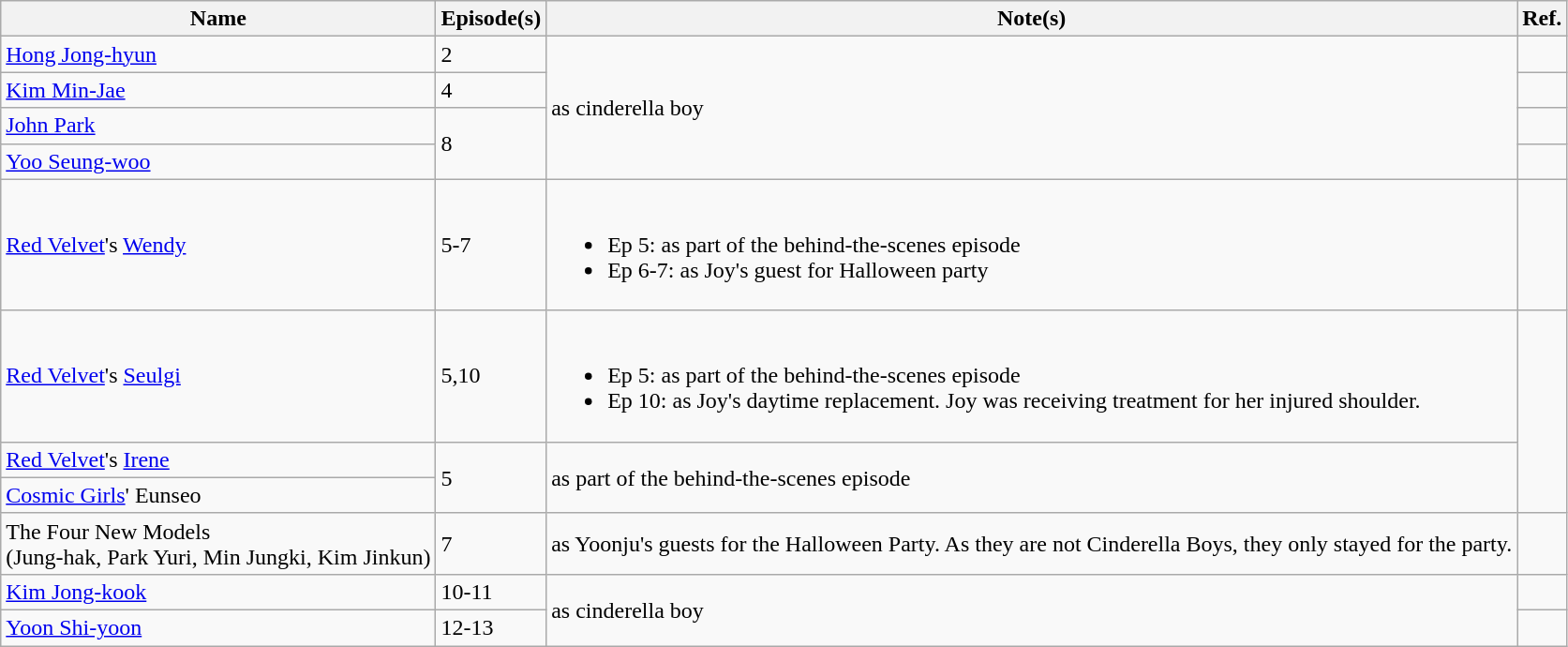<table class="wikitable">
<tr>
<th>Name</th>
<th>Episode(s)</th>
<th>Note(s)</th>
<th>Ref.</th>
</tr>
<tr>
<td><a href='#'>Hong Jong-hyun</a></td>
<td>2</td>
<td rowspan="4">as cinderella boy</td>
<td></td>
</tr>
<tr>
<td><a href='#'>Kim Min-Jae</a></td>
<td>4</td>
<td></td>
</tr>
<tr>
<td><a href='#'>John Park</a></td>
<td rowspan="2">8</td>
<td></td>
</tr>
<tr>
<td><a href='#'>Yoo Seung-woo</a></td>
<td></td>
</tr>
<tr>
<td><a href='#'>Red Velvet</a>'s <a href='#'>Wendy</a></td>
<td>5-7</td>
<td><br><ul><li>Ep 5: as part of the behind-the-scenes episode</li><li>Ep 6-7: as Joy's guest for Halloween party</li></ul></td>
<td></td>
</tr>
<tr>
<td><a href='#'>Red Velvet</a>'s <a href='#'>Seulgi</a></td>
<td>5,10</td>
<td><br><ul><li>Ep 5: as part of the behind-the-scenes episode</li><li>Ep 10: as Joy's daytime replacement. Joy was receiving treatment for her injured shoulder.</li></ul></td>
<td rowspan="3"></td>
</tr>
<tr>
<td><a href='#'>Red Velvet</a>'s <a href='#'>Irene</a></td>
<td rowspan="2">5</td>
<td rowspan="2">as part of the behind-the-scenes episode</td>
</tr>
<tr>
<td><a href='#'>Cosmic Girls</a>' Eunseo</td>
</tr>
<tr>
<td>The Four New Models<br>(Jung-hak, Park Yuri, Min Jungki, Kim Jinkun)</td>
<td>7</td>
<td>as Yoonju's guests for the Halloween Party. As they are not Cinderella Boys, they only stayed for the party.</td>
<td></td>
</tr>
<tr>
<td><a href='#'>Kim Jong-kook</a></td>
<td>10-11</td>
<td rowspan="2">as cinderella boy</td>
<td></td>
</tr>
<tr>
<td><a href='#'>Yoon Shi-yoon</a></td>
<td>12-13</td>
<td></td>
</tr>
</table>
